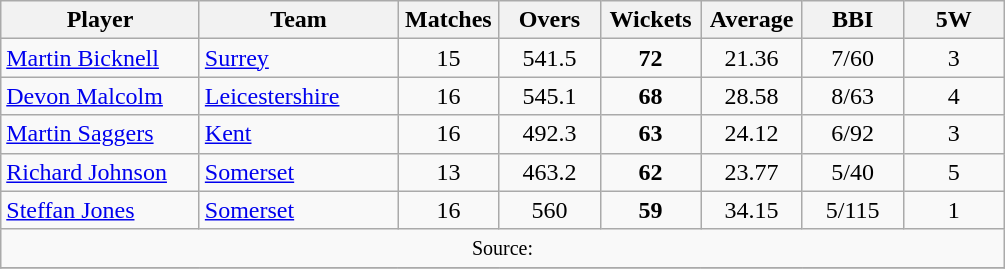<table class="wikitable" style="text-align:center;">
<tr>
<th width=125>Player</th>
<th width=125>Team</th>
<th width=60>Matches</th>
<th width=60>Overs</th>
<th width=60>Wickets</th>
<th width=60>Average</th>
<th width=60>BBI</th>
<th width=60>5W</th>
</tr>
<tr>
<td align="left"><a href='#'>Martin Bicknell</a></td>
<td align="left"><a href='#'>Surrey</a></td>
<td>15</td>
<td>541.5</td>
<td><strong>72</strong></td>
<td>21.36</td>
<td>7/60</td>
<td>3</td>
</tr>
<tr>
<td align="left"><a href='#'>Devon Malcolm</a></td>
<td align="left"><a href='#'>Leicestershire</a></td>
<td>16</td>
<td>545.1</td>
<td><strong>68</strong></td>
<td>28.58</td>
<td>8/63</td>
<td>4</td>
</tr>
<tr>
<td align="left"><a href='#'>Martin Saggers</a></td>
<td align="left"><a href='#'>Kent</a></td>
<td>16</td>
<td>492.3</td>
<td><strong>63</strong></td>
<td>24.12</td>
<td>6/92</td>
<td>3</td>
</tr>
<tr>
<td align="left"><a href='#'>Richard Johnson</a></td>
<td align="left"><a href='#'>Somerset</a></td>
<td>13</td>
<td>463.2</td>
<td><strong>62</strong></td>
<td>23.77</td>
<td>5/40</td>
<td>5</td>
</tr>
<tr>
<td align="left"><a href='#'>Steffan Jones</a></td>
<td align="left"><a href='#'>Somerset</a></td>
<td>16</td>
<td>560</td>
<td><strong>59</strong></td>
<td>34.15</td>
<td>5/115</td>
<td>1</td>
</tr>
<tr>
<td colspan=8><small>Source:</small></td>
</tr>
<tr>
</tr>
</table>
